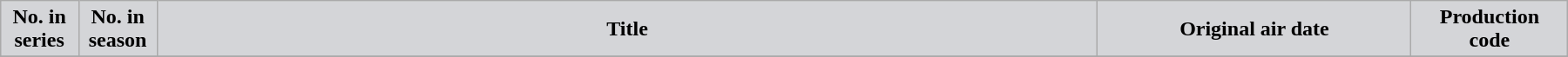<table class="wikitable plainrowheaders" width="95%" style="margin:auto;">
<tr>
<th width="5%" style="background-color: #d4d5d8; color:#000000;">No. in<br>series</th>
<th width="5%" style="background-color: #d4d5d8; color:#000000;">No. in<br>season</th>
<th style="background-color: #d4d5d8; color:#000000;">Title</th>
<th width="20%" style="background-color: #d4d5d8; color:#000000;">Original air date</th>
<th width="10%" style="background-color: #d4d5d8; color:#000000;">Production<br>code</th>
</tr>
<tr }>
</tr>
</table>
